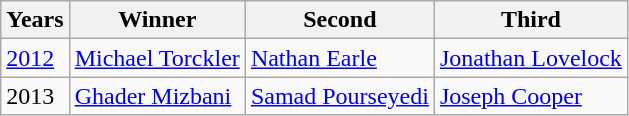<table class="wikitable sortable">
<tr>
<th>Years</th>
<th>Winner</th>
<th>Second</th>
<th>Third</th>
</tr>
<tr>
<td><a href='#'>2012</a></td>
<td> <a href='#'>Michael Torckler</a></td>
<td> <a href='#'>Nathan Earle</a></td>
<td> <a href='#'>Jonathan Lovelock</a></td>
</tr>
<tr>
<td>2013</td>
<td> <a href='#'>Ghader Mizbani</a></td>
<td> <a href='#'>Samad Pourseyedi</a></td>
<td> <a href='#'>Joseph Cooper</a></td>
</tr>
</table>
